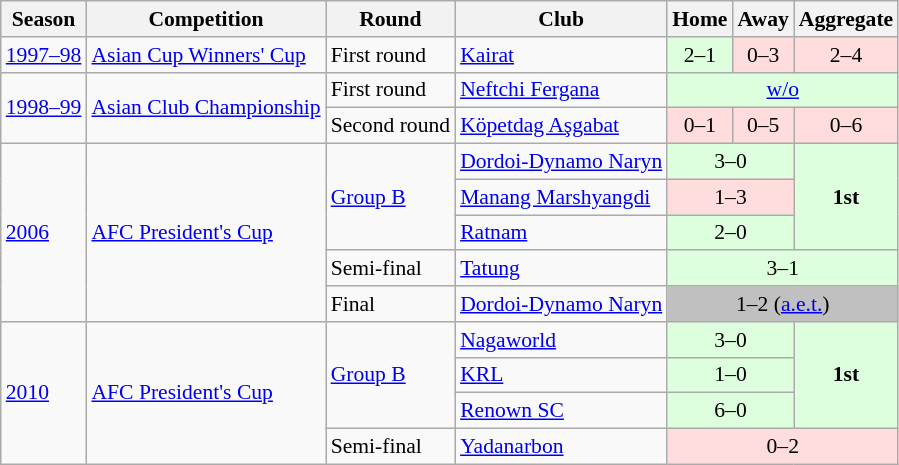<table class="wikitable mw-collapsible mw-collapsed" align=center cellspacing="0" cellpadding="3" style="border:1px solid #AAAAAA;font-size:90%">
<tr>
<th>Season</th>
<th>Competition</th>
<th>Round</th>
<th>Club</th>
<th>Home</th>
<th>Away</th>
<th>Aggregate</th>
</tr>
<tr>
<td rowspan="1"><a href='#'>1997–98</a></td>
<td rowspan="1"><a href='#'>Asian Cup Winners' Cup</a></td>
<td rowspan="1">First round</td>
<td> <a href='#'>Kairat</a></td>
<td bgcolor="#ddffdd" colspan=1 style="text-align:center;">2–1</td>
<td bgcolor="#ffdddd" colspan=1 style="text-align:center;">0–3</td>
<td bgcolor="#ffdddd" colspan=1 style="text-align:center;">2–4</td>
</tr>
<tr>
<td rowspan="2"><a href='#'>1998–99</a></td>
<td rowspan="2"><a href='#'>Asian Club Championship</a></td>
<td rowspan="1">First round</td>
<td> <a href='#'>Neftchi Fergana</a></td>
<td bgcolor="#ddffdd" colspan=3 style="text-align:center;"><a href='#'>w/o</a></td>
</tr>
<tr>
<td rowspan="1">Second round</td>
<td> <a href='#'>Köpetdag Aşgabat</a></td>
<td bgcolor="#ffdddd" colspan=1 style="text-align:center;">0–1</td>
<td bgcolor="#ffdddd" colspan=1 style="text-align:center;">0–5</td>
<td bgcolor="#ffdddd" colspan=1 style="text-align:center;">0–6</td>
</tr>
<tr>
<td rowspan="5"><a href='#'>2006</a></td>
<td rowspan="5"><a href='#'>AFC President's Cup</a></td>
<td rowspan="3"><a href='#'>Group B</a></td>
<td> <a href='#'>Dordoi-Dynamo Naryn</a></td>
<td bgcolor="#ddffdd" colspan=2 style="text-align:center;">3–0</td>
<td bgcolor="#ddffdd" rowspan=3 align="center"><strong>1st</strong></td>
</tr>
<tr>
<td> <a href='#'>Manang Marshyangdi</a></td>
<td bgcolor="#ffdddd" colspan=2 style="text-align:center;">1–3</td>
</tr>
<tr>
<td> <a href='#'>Ratnam</a></td>
<td bgcolor="#ddffdd" colspan=2 style="text-align:center;">2–0</td>
</tr>
<tr>
<td>Semi-final</td>
<td> <a href='#'>Tatung</a></td>
<td bgcolor="#ddffdd" colspan=3 style="text-align:center;">3–1</td>
</tr>
<tr>
<td>Final</td>
<td> <a href='#'>Dordoi-Dynamo Naryn</a></td>
<td bgcolor="silver" colspan=3 style="text-align:center;">1–2 (<a href='#'>a.e.t.</a>)</td>
</tr>
<tr>
<td rowspan="4"><a href='#'>2010</a></td>
<td rowspan="4"><a href='#'>AFC President's Cup</a></td>
<td rowspan="3"><a href='#'>Group B</a></td>
<td> <a href='#'>Nagaworld</a></td>
<td bgcolor="#ddffdd" colspan=2 style="text-align:center;">3–0</td>
<td bgcolor="#ddffdd" rowspan=3 align="center"><strong>1st</strong></td>
</tr>
<tr>
<td> <a href='#'>KRL</a></td>
<td bgcolor="#ddffdd" colspan=2 style="text-align:center;">1–0</td>
</tr>
<tr>
<td> <a href='#'>Renown SC</a></td>
<td bgcolor="#ddffdd" colspan=2 style="text-align:center;">6–0</td>
</tr>
<tr>
<td>Semi-final</td>
<td> <a href='#'>Yadanarbon</a></td>
<td bgcolor="#ffdddd" colspan=3 style="text-align:center;">0–2</td>
</tr>
</table>
